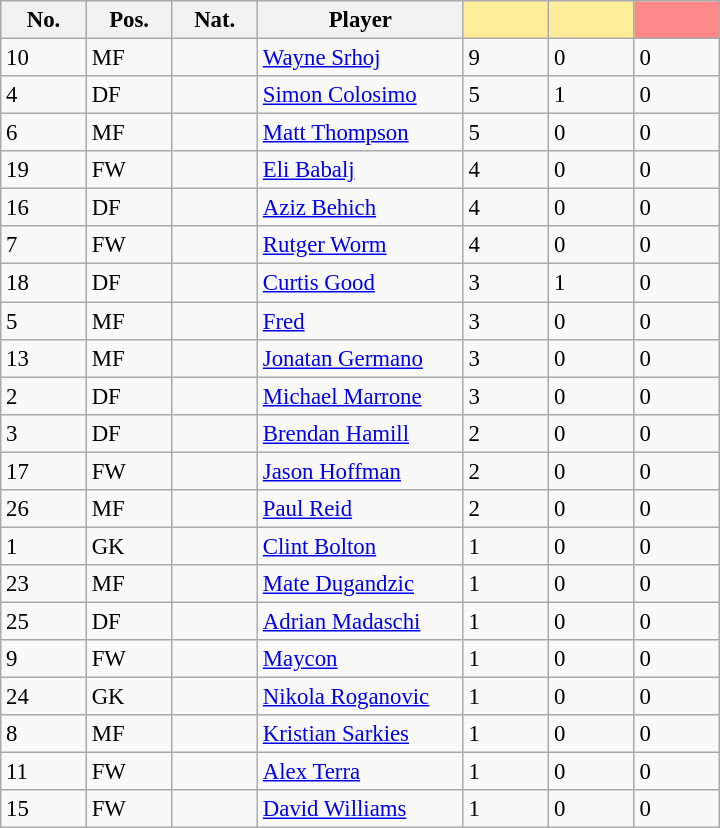<table class="wikitable sortable" style="font-size: 95%;">
<tr>
<th class="sortable" width="50px">No.</th>
<th width="50px">Pos.</th>
<th class="sortable" width="50px">Nat.</th>
<th width="130px">Player</th>
<th width="50px" style="background: #FFEE99"></th>
<th width="50px" style="background: #FFEE99"></th>
<th width="50px" style="background: #FF8888"></th>
</tr>
<tr>
<td>10</td>
<td>MF</td>
<td></td>
<td><a href='#'>Wayne Srhoj</a></td>
<td>9</td>
<td>0</td>
<td>0</td>
</tr>
<tr>
<td>4</td>
<td>DF</td>
<td></td>
<td><a href='#'>Simon Colosimo</a></td>
<td>5</td>
<td>1</td>
<td>0</td>
</tr>
<tr>
<td>6</td>
<td>MF</td>
<td></td>
<td><a href='#'>Matt Thompson</a></td>
<td>5</td>
<td>0</td>
<td>0</td>
</tr>
<tr>
<td>19</td>
<td>FW</td>
<td></td>
<td><a href='#'>Eli Babalj</a></td>
<td>4</td>
<td>0</td>
<td>0</td>
</tr>
<tr>
<td>16</td>
<td>DF</td>
<td></td>
<td><a href='#'>Aziz Behich</a></td>
<td>4</td>
<td>0</td>
<td>0</td>
</tr>
<tr>
<td>7</td>
<td>FW</td>
<td></td>
<td><a href='#'>Rutger Worm</a></td>
<td>4</td>
<td>0</td>
<td>0</td>
</tr>
<tr>
<td>18</td>
<td>DF</td>
<td></td>
<td><a href='#'>Curtis Good</a></td>
<td>3</td>
<td>1</td>
<td>0</td>
</tr>
<tr>
<td>5</td>
<td>MF</td>
<td></td>
<td><a href='#'>Fred</a></td>
<td>3</td>
<td>0</td>
<td>0</td>
</tr>
<tr>
<td>13</td>
<td>MF</td>
<td></td>
<td><a href='#'>Jonatan Germano</a></td>
<td>3</td>
<td>0</td>
<td>0</td>
</tr>
<tr>
<td>2</td>
<td>DF</td>
<td></td>
<td><a href='#'>Michael Marrone</a></td>
<td>3</td>
<td>0</td>
<td>0</td>
</tr>
<tr>
<td>3</td>
<td>DF</td>
<td></td>
<td><a href='#'>Brendan Hamill</a></td>
<td>2</td>
<td>0</td>
<td>0</td>
</tr>
<tr>
<td>17</td>
<td>FW</td>
<td></td>
<td><a href='#'>Jason Hoffman</a></td>
<td>2</td>
<td>0</td>
<td>0</td>
</tr>
<tr>
<td>26</td>
<td>MF</td>
<td></td>
<td><a href='#'>Paul Reid</a></td>
<td>2</td>
<td>0</td>
<td>0</td>
</tr>
<tr>
<td>1</td>
<td>GK</td>
<td></td>
<td><a href='#'>Clint Bolton</a></td>
<td>1</td>
<td>0</td>
<td>0</td>
</tr>
<tr>
<td>23</td>
<td>MF</td>
<td></td>
<td><a href='#'>Mate Dugandzic</a></td>
<td>1</td>
<td>0</td>
<td>0</td>
</tr>
<tr>
<td>25</td>
<td>DF</td>
<td></td>
<td><a href='#'>Adrian Madaschi</a></td>
<td>1</td>
<td>0</td>
<td>0</td>
</tr>
<tr>
<td>9</td>
<td>FW</td>
<td></td>
<td><a href='#'>Maycon</a></td>
<td>1</td>
<td>0</td>
<td>0</td>
</tr>
<tr>
<td>24</td>
<td>GK</td>
<td></td>
<td><a href='#'>Nikola Roganovic</a></td>
<td>1</td>
<td>0</td>
<td>0</td>
</tr>
<tr>
<td>8</td>
<td>MF</td>
<td></td>
<td><a href='#'>Kristian Sarkies</a></td>
<td>1</td>
<td>0</td>
<td>0</td>
</tr>
<tr>
<td>11</td>
<td>FW</td>
<td></td>
<td><a href='#'>Alex Terra</a></td>
<td>1</td>
<td>0</td>
<td>0</td>
</tr>
<tr>
<td>15</td>
<td>FW</td>
<td></td>
<td><a href='#'>David Williams</a></td>
<td>1</td>
<td>0</td>
<td>0</td>
</tr>
</table>
